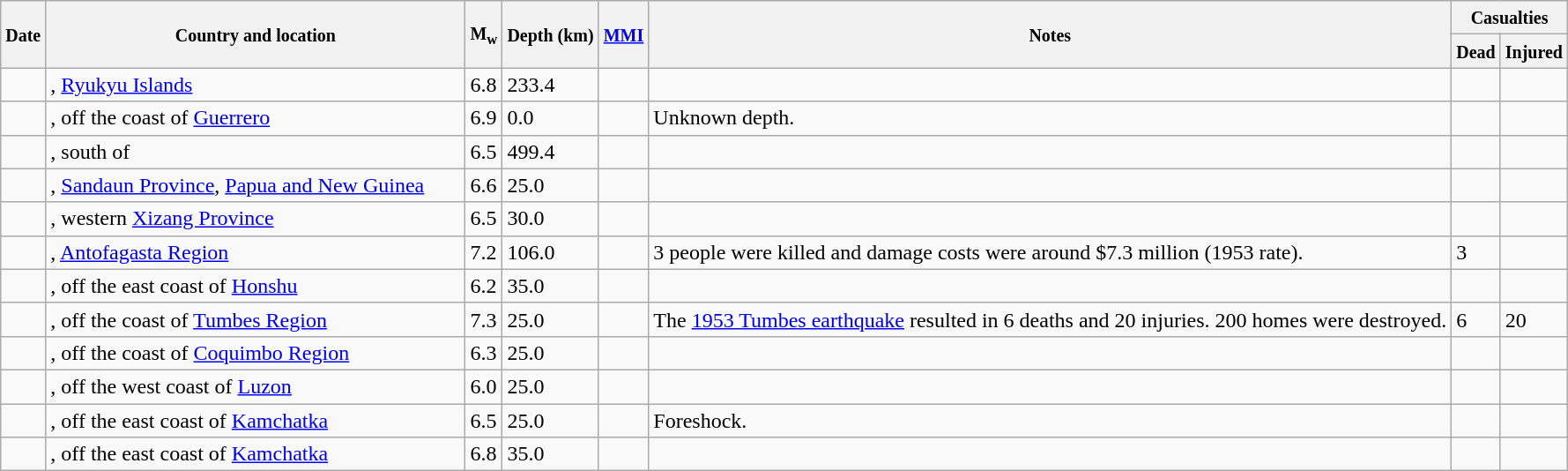<table class="wikitable sortable sort-under" style="border:1px black; margin-left:1em;">
<tr>
<th rowspan="2"><small>Date</small></th>
<th rowspan="2" style="width: 310px"><small>Country and location</small></th>
<th rowspan="2"><small>M<sub>w</sub></small></th>
<th rowspan="2"><small>Depth (km)</small></th>
<th rowspan="2"><small><a href='#'>MMI</a></small></th>
<th rowspan="2" class="unsortable"><small>Notes</small></th>
<th colspan="2"><small>Casualties</small></th>
</tr>
<tr>
<th><small>Dead</small></th>
<th><small>Injured</small></th>
</tr>
<tr>
<td></td>
<td>, <a href='#'>Ryukyu Islands</a></td>
<td>6.8</td>
<td>233.4</td>
<td></td>
<td></td>
<td></td>
<td></td>
</tr>
<tr>
<td></td>
<td>, off the coast of <a href='#'>Guerrero</a></td>
<td>6.9</td>
<td>0.0</td>
<td></td>
<td>Unknown depth.</td>
<td></td>
<td></td>
</tr>
<tr>
<td></td>
<td>, south of</td>
<td>6.5</td>
<td>499.4</td>
<td></td>
<td></td>
<td></td>
<td></td>
</tr>
<tr>
<td></td>
<td>, <a href='#'>Sandaun Province</a>, <a href='#'>Papua and New Guinea</a></td>
<td>6.6</td>
<td>25.0</td>
<td></td>
<td></td>
<td></td>
<td></td>
</tr>
<tr>
<td></td>
<td>, western <a href='#'>Xizang Province</a></td>
<td>6.5</td>
<td>30.0</td>
<td></td>
<td></td>
<td></td>
<td></td>
</tr>
<tr>
<td></td>
<td>, <a href='#'>Antofagasta Region</a></td>
<td>7.2</td>
<td>106.0</td>
<td></td>
<td>3 people were killed and damage costs were around $7.3 million (1953 rate).</td>
<td>3</td>
<td></td>
</tr>
<tr>
<td></td>
<td>, off the east coast of <a href='#'>Honshu</a></td>
<td>6.2</td>
<td>35.0</td>
<td></td>
<td></td>
<td></td>
<td></td>
</tr>
<tr>
<td></td>
<td>, off the coast of <a href='#'>Tumbes Region</a></td>
<td>7.3</td>
<td>25.0</td>
<td></td>
<td>The <a href='#'>1953 Tumbes earthquake</a> resulted in 6 deaths and 20 injuries. 200 homes were destroyed.</td>
<td>6</td>
<td>20</td>
</tr>
<tr>
<td></td>
<td>, off the coast of <a href='#'>Coquimbo Region</a></td>
<td>6.3</td>
<td>25.0</td>
<td></td>
<td></td>
<td></td>
<td></td>
</tr>
<tr>
<td></td>
<td>, off the west coast of <a href='#'>Luzon</a></td>
<td>6.0</td>
<td>25.0</td>
<td></td>
<td></td>
<td></td>
<td></td>
</tr>
<tr>
<td></td>
<td>, off the east coast of <a href='#'>Kamchatka</a></td>
<td>6.5</td>
<td>25.0</td>
<td></td>
<td>Foreshock.</td>
<td></td>
<td></td>
</tr>
<tr>
<td></td>
<td>, off the east coast of <a href='#'>Kamchatka</a></td>
<td>6.8</td>
<td>35.0</td>
<td></td>
<td></td>
<td></td>
<td></td>
</tr>
</table>
